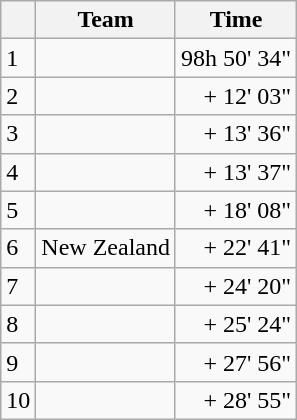<table class=wikitable>
<tr>
<th></th>
<th>Team</th>
<th>Time</th>
</tr>
<tr>
<td>1</td>
<td></td>
<td align=right>98h 50' 34"</td>
</tr>
<tr>
<td>2</td>
<td></td>
<td align=right>+ 12' 03"</td>
</tr>
<tr>
<td>3</td>
<td></td>
<td align=right>+ 13' 36"</td>
</tr>
<tr>
<td>4</td>
<td></td>
<td align=right>+ 13' 37"</td>
</tr>
<tr>
<td>5</td>
<td></td>
<td align=right>+ 18' 08"</td>
</tr>
<tr>
<td>6</td>
<td>New Zealand</td>
<td align=right>+ 22' 41"</td>
</tr>
<tr>
<td>7</td>
<td></td>
<td align=right>+ 24' 20"</td>
</tr>
<tr>
<td>8</td>
<td></td>
<td align=right>+ 25' 24"</td>
</tr>
<tr>
<td>9</td>
<td></td>
<td align=right>+ 27' 56"</td>
</tr>
<tr>
<td>10</td>
<td></td>
<td align=right>+ 28' 55"</td>
</tr>
</table>
